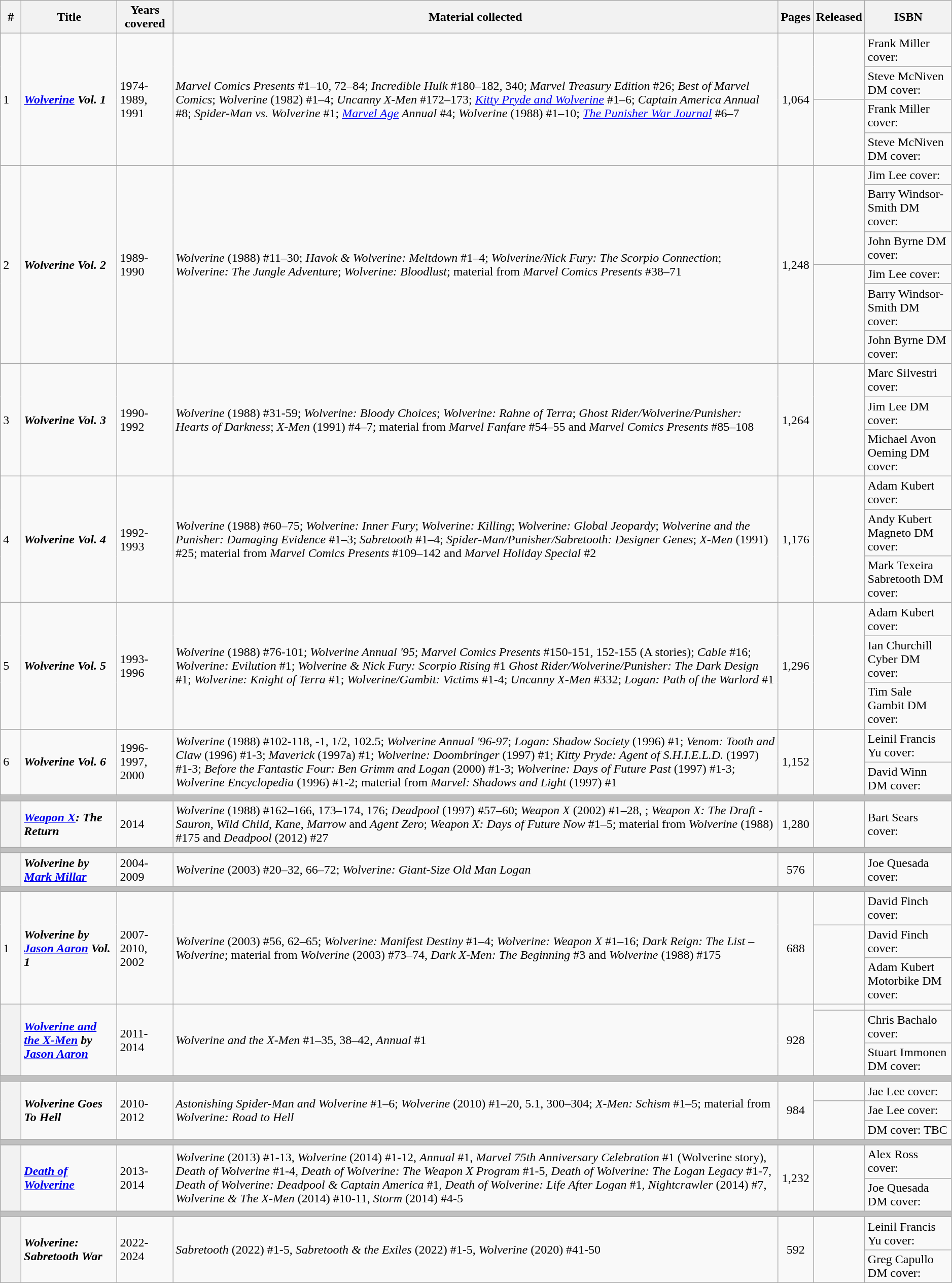<table class="wikitable sortable" width=99%>
<tr>
<th class="unsortable" width=20px>#</th>
<th>Title</th>
<th>Years covered</th>
<th class="unsortable">Material collected</th>
<th>Pages</th>
<th>Released</th>
<th class="unsortable">ISBN</th>
</tr>
<tr>
<td rowspan=4>1</td>
<td rowspan=4><strong><em><a href='#'>Wolverine</a> Vol. 1</em></strong></td>
<td rowspan=4>1974-1989, 1991</td>
<td rowspan=4><em>Marvel Comics Presents</em> #1–10, 72–84; <em>Incredible Hulk</em> #180–182, 340; <em>Marvel Treasury Edition</em> #26; <em>Best of Marvel Comics</em>; <em>Wolverine</em> (1982) #1–4; <em>Uncanny X-Men</em> #172–173; <em><a href='#'>Kitty Pryde and Wolverine</a></em> #1–6; <em>Captain America Annual</em> #8; <em>Spider-Man vs. Wolverine</em> #1; <em><a href='#'>Marvel Age</a> Annual</em> #4; <em>Wolverine</em> (1988) #1–10; <em><a href='#'>The Punisher War Journal</a></em> #6–7</td>
<td style="text-align: center;" rowspan=4>1,064</td>
<td rowspan=2></td>
<td>Frank Miller cover: </td>
</tr>
<tr>
<td>Steve McNiven DM cover: </td>
</tr>
<tr>
<td rowspan=2></td>
<td>Frank Miller cover: </td>
</tr>
<tr>
<td>Steve McNiven DM cover: </td>
</tr>
<tr>
<td rowspan=6>2</td>
<td rowspan=6><strong><em>Wolverine Vol. 2</em></strong></td>
<td rowspan=6>1989-1990</td>
<td rowspan=6><em>Wolverine</em> (1988) #11–30; <em>Havok & Wolverine: Meltdown</em> #1–4; <em>Wolverine/Nick Fury: The Scorpio Connection</em>; <em>Wolverine: The Jungle Adventure</em>; <em>Wolverine: Bloodlust</em>; material from <em>Marvel Comics Presents</em> #38–71</td>
<td style="text-align: center;" rowspan=6>1,248</td>
<td rowspan=3></td>
<td>Jim Lee cover: </td>
</tr>
<tr>
<td>Barry Windsor-Smith DM cover: </td>
</tr>
<tr>
<td>John Byrne DM cover: </td>
</tr>
<tr>
<td rowspan=3></td>
<td>Jim Lee cover: </td>
</tr>
<tr>
<td>Barry Windsor-Smith DM cover: </td>
</tr>
<tr>
<td>John Byrne DM cover: </td>
</tr>
<tr>
<td rowspan=3>3</td>
<td rowspan=3><strong><em>Wolverine Vol. 3</em></strong></td>
<td rowspan=3>1990-1992</td>
<td rowspan=3><em>Wolverine</em> (1988) #31-59; <em>Wolverine: Bloody Choices</em>; <em>Wolverine: Rahne of Terra</em>; <em>Ghost Rider/Wolverine/Punisher: Hearts of Darkness</em>; <em>X-Men</em> (1991) #4–7; material from <em>Marvel Fanfare</em> #54–55 and <em>Marvel Comics Presents</em> #85–108</td>
<td style="text-align: center;" rowspan=3>1,264</td>
<td rowspan=3></td>
<td>Marc Silvestri cover: </td>
</tr>
<tr>
<td>Jim Lee DM cover: </td>
</tr>
<tr>
<td>Michael Avon Oeming DM cover: </td>
</tr>
<tr>
<td rowspan=3>4</td>
<td rowspan=3><strong><em>Wolverine Vol. 4</em></strong></td>
<td rowspan=3>1992-1993</td>
<td rowspan=3><em>Wolverine</em> (1988) #60–75; <em>Wolverine: Inner Fury</em>; <em>Wolverine: Killing</em>; <em>Wolverine: Global Jeopardy</em>; <em>Wolverine and the Punisher: Damaging Evidence</em> #1–3; <em>Sabretooth</em> #1–4; <em>Spider-Man/Punisher/Sabretooth: Designer Genes</em>; <em>X-Men</em> (1991) #25; material from <em>Marvel Comics Presents</em> #109–142 and <em>Marvel Holiday Special</em> #2</td>
<td style="text-align: center;" rowspan=3>1,176</td>
<td rowspan=3></td>
<td>Adam Kubert cover: </td>
</tr>
<tr>
<td>Andy Kubert Magneto DM cover: </td>
</tr>
<tr>
<td>Mark Texeira Sabretooth DM cover: </td>
</tr>
<tr>
<td rowspan=3>5</td>
<td rowspan=3><strong><em>Wolverine Vol. 5</em></strong></td>
<td rowspan=3>1993-1996</td>
<td rowspan=3><em>Wolverine</em> (1988) #76-101; <em>Wolverine Annual '95</em>; <em>Marvel Comics Presents</em> #150-151, 152-155 (A stories); <em>Cable</em> #16; <em>Wolverine: Evilution</em> #1; <em>Wolverine & Nick Fury: Scorpio Rising</em> #1 <em>Ghost Rider/Wolverine/Punisher: The Dark Design</em> #1; <em>Wolverine: Knight of Terra</em> #1; <em>Wolverine/Gambit: Victims</em> #1-4; <em>Uncanny X-Men</em> #332; <em>Logan: Path of the Warlord</em> #1</td>
<td style="text-align: center;" rowspan=3>1,296</td>
<td rowspan=3></td>
<td>Adam Kubert cover: </td>
</tr>
<tr>
<td>Ian Churchill Cyber DM cover: </td>
</tr>
<tr>
<td>Tim Sale Gambit DM cover: </td>
</tr>
<tr>
<td rowspan=2>6</td>
<td rowspan=2><strong><em>Wolverine Vol. 6</em></strong></td>
<td rowspan=2>1996-1997, 2000</td>
<td rowspan=2><em>Wolverine</em> (1988) #102-118, -1, 1/2, 102.5; <em>Wolverine Annual '96-97</em>; <em>Logan: Shadow Society</em> (1996) #1; <em>Venom: Tooth and Claw</em> (1996) #1-3; <em>Maverick</em> (1997a) #1; <em>Wolverine: Doombringer</em> (1997) #1; <em>Kitty Pryde: Agent of S.H.I.E.L.D.</em> (1997) #1-3; <em>Before the Fantastic Four: Ben Grimm and Logan</em> (2000) #1-3; <em>Wolverine: Days of Future Past</em> (1997) #1-3; <em>Wolverine Encyclopedia</em> (1996) #1-2; material from <em>Marvel: Shadows and Light</em> (1997) #1</td>
<td style="text-align: center;" rowspan=2>1,152</td>
<td rowspan=2></td>
<td>Leinil Francis Yu cover: </td>
</tr>
<tr>
<td>David Winn DM cover: </td>
</tr>
<tr>
<th colspan="7" style="background-color: silver;"></th>
</tr>
<tr>
<th style="background-color: light grey;"></th>
<td><strong><em><a href='#'>Weapon X</a>: The Return</em></strong></td>
<td> 2014</td>
<td><em>Wolverine</em> (1988) #162–166, 173–174, 176; <em>Deadpool</em> (1997) #57–60; <em>Weapon X</em> (2002) #1–28, ; <em>Weapon X: The Draft - Sauron</em>, <em>Wild Child</em>, <em>Kane</em>, <em>Marrow</em> and <em>Agent Zero</em>; <em>Weapon X: Days of Future Now</em> #1–5; material from <em>Wolverine</em> (1988) #175 and <em>Deadpool</em> (2012) #27</td>
<td style="text-align: center;">1,280</td>
<td></td>
<td>Bart Sears cover: </td>
</tr>
<tr>
<th colspan="7" style="background-color: silver;"></th>
</tr>
<tr>
<th style="background-color: light grey;"></th>
<td><strong><em>Wolverine by <a href='#'>Mark Millar</a></em></strong></td>
<td>2004-2009</td>
<td><em>Wolverine</em> (2003) #20–32, 66–72; <em>Wolverine: Giant-Size Old Man Logan</em></td>
<td style="text-align: center;">576</td>
<td></td>
<td>Joe Quesada cover: </td>
</tr>
<tr>
<th colspan="7" style="background-color: silver;"></th>
</tr>
<tr>
<td rowspan=3>1</td>
<td rowspan=3><strong><em>Wolverine by <a href='#'>Jason Aaron</a> Vol. 1</em></strong></td>
<td rowspan=3>2007-2010, 2002</td>
<td rowspan=3><em>Wolverine</em> (2003) #56, 62–65; <em>Wolverine: Manifest Destiny</em> #1–4; <em>Wolverine: Weapon X</em> #1–16; <em>Dark Reign: The List – Wolverine</em>; material from <em>Wolverine</em> (2003) #73–74, <em>Dark X-Men: The Beginning</em> #3 and <em>Wolverine</em> (1988) #175</td>
<td style="text-align: center;" rowspan=3>688</td>
<td></td>
<td>David Finch cover: </td>
</tr>
<tr>
<td rowspan=2></td>
<td>David Finch cover: </td>
</tr>
<tr>
<td>Adam Kubert Motorbike DM cover: </td>
</tr>
<tr>
<th style="background-color: light grey;" rowspan=3></th>
<td rowspan=3><strong><em><a href='#'>Wolverine and the X-Men</a> by <a href='#'>Jason Aaron</a></em></strong></td>
<td rowspan=3>2011-2014</td>
<td rowspan=3><em>Wolverine and the X-Men</em> #1–35, 38–42, <em>Annual</em> #1</td>
<td style="text-align: center;" rowspan=3>928</td>
<td></td>
<td></td>
</tr>
<tr>
<td rowspan=2></td>
<td>Chris Bachalo cover: </td>
</tr>
<tr>
<td>Stuart Immonen DM cover: </td>
</tr>
<tr>
<th colspan="7" style="background-color: silver;"></th>
</tr>
<tr>
<th style="background-color: light grey;" rowspan=3></th>
<td rowspan=3><strong><em>Wolverine Goes To Hell</em></strong></td>
<td rowspan=3>2010-2012</td>
<td rowspan=3><em>Astonishing Spider-Man and Wolverine</em> #1–6; <em>Wolverine</em> (2010) #1–20, 5.1, 300–304; <em>X-Men: Schism</em> #1–5; material from <em>Wolverine: Road to Hell</em></td>
<td style="text-align: center;" rowspan=3>984</td>
<td></td>
<td>Jae Lee cover: </td>
</tr>
<tr>
<td rowspan=2></td>
<td>Jae Lee cover: </td>
</tr>
<tr>
<td>DM cover: TBC</td>
</tr>
<tr>
<th colspan="7" style="background-color: silver;"></th>
</tr>
<tr>
<th style="background-color: light grey;" rowspan=2></th>
<td rowspan=2><strong><em><a href='#'>Death of Wolverine</a></em></strong></td>
<td rowspan=2>2013-2014</td>
<td rowspan=2><em>Wolverine</em> (2013) #1-13, <em>Wolverine</em> (2014) #1-12, <em>Annual</em> #1, <em>Marvel 75th Anniversary Celebration</em> #1 (Wolverine story), <em>Death of Wolverine</em> #1-4, <em>Death of Wolverine: The Weapon X Program</em> #1-5, <em>Death of Wolverine: The Logan Legacy</em> #1-7, <em>Death of Wolverine: Deadpool & Captain America</em> #1, <em>Death of Wolverine: Life After Logan</em> #1, <em>Nightcrawler</em> (2014) #7, <em>Wolverine & The X-Men</em> (2014) #10-11, <em>Storm</em> (2014) #4-5</td>
<td style="text-align: center;" rowspan=2>1,232</td>
<td rowspan=2></td>
<td>Alex Ross cover: </td>
</tr>
<tr>
<td>Joe Quesada DM cover: </td>
</tr>
<tr>
<th colspan="7" style="background-color: silver;"></th>
</tr>
<tr>
<th style="background-color: light grey;" rowspan=2></th>
<td rowspan=2><strong><em>Wolverine: Sabretooth War</em></strong></td>
<td rowspan=2>2022-2024</td>
<td rowspan=2><em>Sabretooth</em> (2022) #1-5, <em>Sabretooth & the Exiles</em> (2022) #1-5, <em>Wolverine</em> (2020) #41-50</td>
<td style="text-align: center;" rowspan=2>592</td>
<td rowspan=2></td>
<td>Leinil Francis Yu cover: </td>
</tr>
<tr>
<td>Greg Capullo DM cover: </td>
</tr>
</table>
